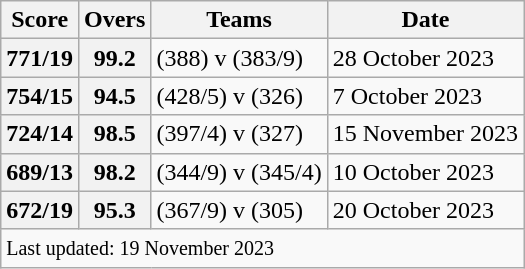<table class="wikitable sortable">
<tr>
<th>Score</th>
<th>Overs</th>
<th>Teams</th>
<th>Date</th>
</tr>
<tr>
<th>771/19</th>
<th>99.2</th>
<td> (388) v  (383/9)</td>
<td>28 October 2023</td>
</tr>
<tr>
<th>754/15</th>
<th>94.5</th>
<td> (428/5) v  (326)</td>
<td>7 October 2023</td>
</tr>
<tr>
<th>724/14</th>
<th>98.5</th>
<td> (397/4) v   (327)</td>
<td>15 November 2023</td>
</tr>
<tr>
<th>689/13</th>
<th>98.2</th>
<td> (344/9) v  (345/4)</td>
<td>10 October 2023</td>
</tr>
<tr>
<th>672/19</th>
<th>95.3</th>
<td> (367/9) v  (305)</td>
<td>20 October 2023</td>
</tr>
<tr>
<td colspan="4"><small>Last updated: 19 November 2023</small></td>
</tr>
</table>
